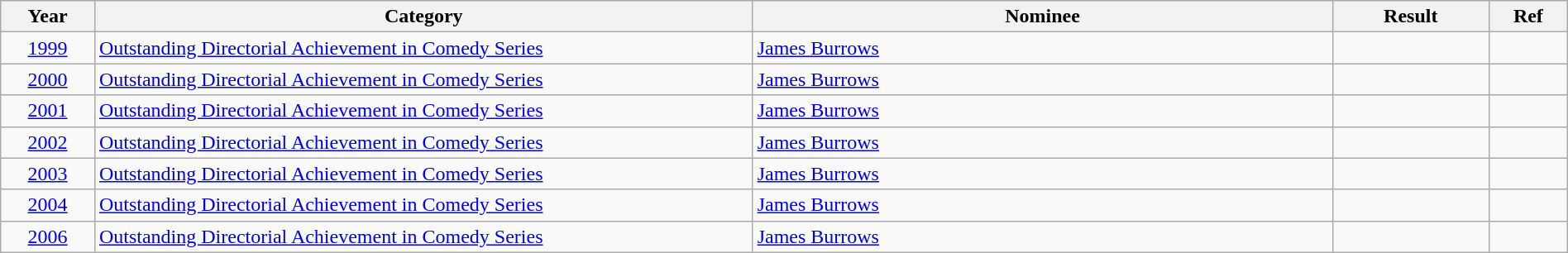<table class="wikitable" style="width:100%;">
<tr>
<th style="width:6%;">Year</th>
<th style="width:42%;">Category</th>
<th style="width:37%;">Nominee</th>
<th style="width:10%;">Result</th>
<th style="width:5%;">Ref</th>
</tr>
<tr>
<td style="text-align:center;"><a href='#'>1999</a></td>
<td><a href='#'>Outstanding Directorial Achievement in Comedy Series</a></td>
<td><a href='#'>James Burrows</a> <br> </td>
<td></td>
<td style="text-align:center;"></td>
</tr>
<tr>
<td style="text-align:center;"><a href='#'>2000</a></td>
<td><a href='#'>Outstanding Directorial Achievement in Comedy Series</a></td>
<td><a href='#'>James Burrows</a> <br> </td>
<td></td>
<td style="text-align:center;"></td>
</tr>
<tr>
<td style="text-align:center;"><a href='#'>2001</a></td>
<td><a href='#'>Outstanding Directorial Achievement in Comedy Series</a></td>
<td><a href='#'>James Burrows</a> <br> </td>
<td></td>
<td style="text-align:center;"></td>
</tr>
<tr>
<td style="text-align:center;"><a href='#'>2002</a></td>
<td><a href='#'>Outstanding Directorial Achievement in Comedy Series</a></td>
<td><a href='#'>James Burrows</a> <br> </td>
<td></td>
<td style="text-align:center;"></td>
</tr>
<tr>
<td style="text-align:center;"><a href='#'>2003</a></td>
<td><a href='#'>Outstanding Directorial Achievement in Comedy Series</a></td>
<td><a href='#'>James Burrows</a> <br> </td>
<td></td>
<td style="text-align:center;"></td>
</tr>
<tr>
<td style="text-align:center;"><a href='#'>2004</a></td>
<td><a href='#'>Outstanding Directorial Achievement in Comedy Series</a></td>
<td><a href='#'>James Burrows</a> <br> </td>
<td></td>
<td style="text-align:center;"></td>
</tr>
<tr>
<td style="text-align:center;"><a href='#'>2006</a></td>
<td><a href='#'>Outstanding Directorial Achievement in Comedy Series</a></td>
<td><a href='#'>James Burrows</a> <br> </td>
<td></td>
<td style="text-align:center;"></td>
</tr>
</table>
